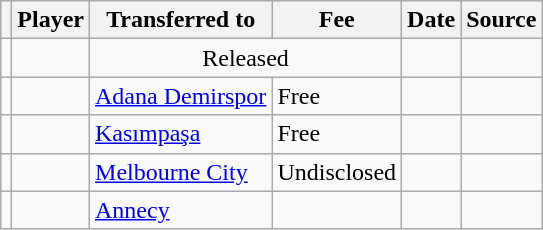<table class="wikitable plainrowheaders sortable">
<tr>
<th></th>
<th scope="col">Player</th>
<th>Transferred to</th>
<th style="width: 65px;">Fee</th>
<th scope="col">Date</th>
<th scope="col">Source</th>
</tr>
<tr>
<td align=center></td>
<td></td>
<td colspan="2" style="text-align: center;">Released</td>
<td></td>
<td></td>
</tr>
<tr>
<td align=center></td>
<td></td>
<td> <a href='#'>Adana Demirspor</a></td>
<td>Free</td>
<td></td>
<td></td>
</tr>
<tr>
<td align=center></td>
<td></td>
<td> <a href='#'>Kasımpaşa</a></td>
<td>Free</td>
<td></td>
<td></td>
</tr>
<tr>
<td align=center></td>
<td></td>
<td> <a href='#'>Melbourne City</a></td>
<td>Undisclosed</td>
<td></td>
<td></td>
</tr>
<tr>
<td align=center></td>
<td></td>
<td> <a href='#'>Annecy</a></td>
<td></td>
<td></td>
<td></td>
</tr>
</table>
